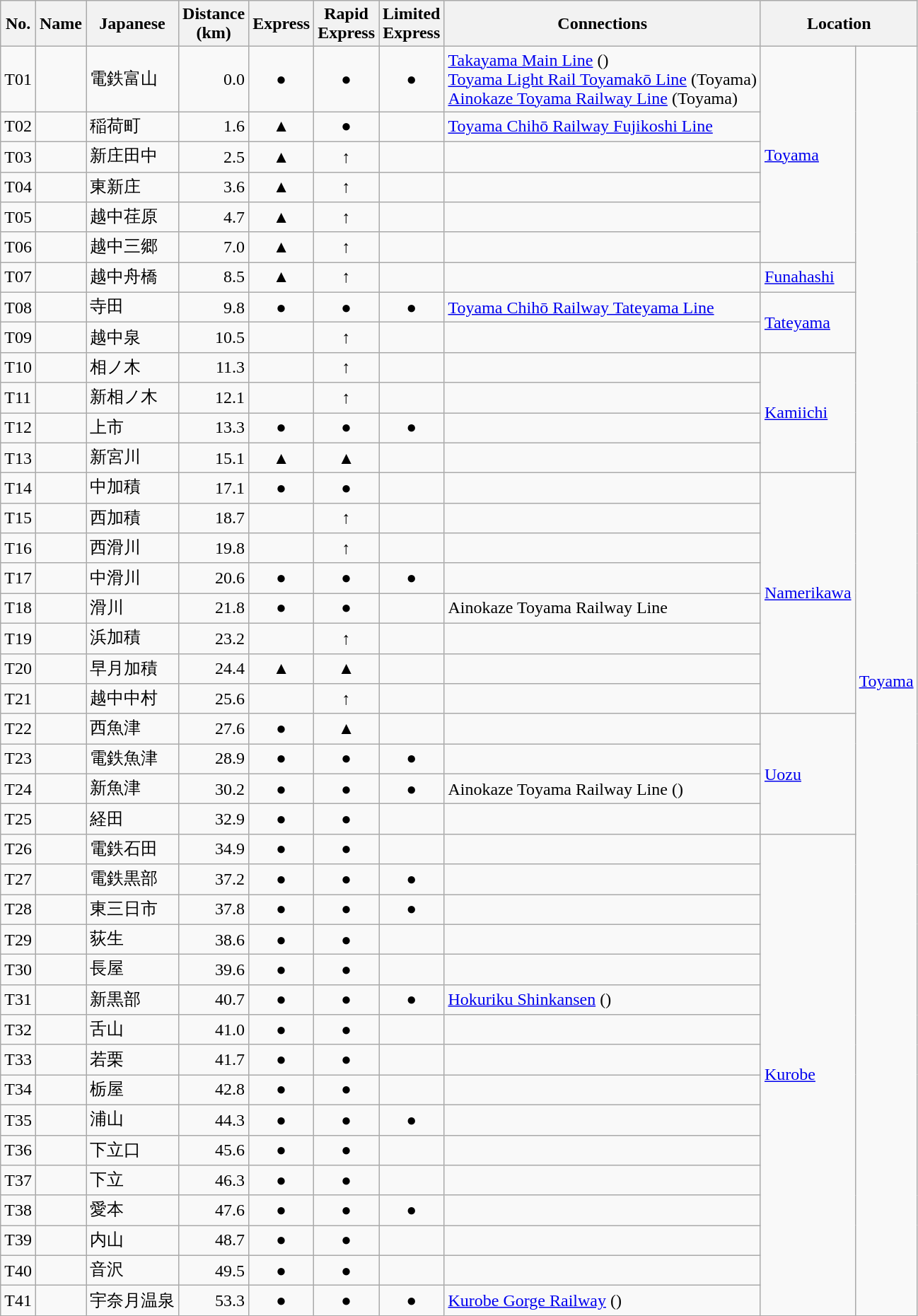<table class="wikitable" rules="all">
<tr>
<th>No.</th>
<th>Name</th>
<th>Japanese</th>
<th style="width:3em;">Distance (km)</th>
<th style="width:1.5em;">Express</th>
<th style="width:1.5em;">Rapid Express</th>
<th style="width:1.5em;">Limited Express</th>
<th>Connections</th>
<th colspan="2">Location</th>
</tr>
<tr>
<td>T01</td>
<td></td>
<td>電鉄富山</td>
<td style="text-align:right;">0.0</td>
<td style="text-align:center;">●</td>
<td style="text-align:center;">●</td>
<td style="text-align:center;">●</td>
<td><a href='#'>Takayama Main Line</a> ()<br><a href='#'>Toyama Light Rail Toyamakō Line</a> (Toyama)<br><a href='#'>Ainokaze Toyama Railway Line</a> (Toyama)</td>
<td rowspan=6><a href='#'>Toyama</a></td>
<td rowspan="41"><a href='#'>Toyama</a></td>
</tr>
<tr>
<td>T02</td>
<td></td>
<td>稲荷町</td>
<td style="text-align:right;">1.6</td>
<td style="text-align:center;">▲</td>
<td style="text-align:center;">●</td>
<td style="text-align:center;"></td>
<td><a href='#'>Toyama Chihō Railway Fujikoshi Line</a></td>
</tr>
<tr>
<td>T03</td>
<td></td>
<td>新庄田中</td>
<td style="text-align:right;">2.5</td>
<td style="text-align:center;">▲</td>
<td style="text-align:center;">↑</td>
<td style="text-align:center;"></td>
<td> </td>
</tr>
<tr>
<td>T04</td>
<td></td>
<td>東新庄</td>
<td style="text-align:right;">3.6</td>
<td style="text-align:center;">▲</td>
<td style="text-align:center;">↑</td>
<td style="text-align:center;"></td>
<td> </td>
</tr>
<tr>
<td>T05</td>
<td></td>
<td>越中荏原</td>
<td style="text-align:right;">4.7</td>
<td style="text-align:center;">▲</td>
<td style="text-align:center;">↑</td>
<td style="text-align:center;"></td>
<td> </td>
</tr>
<tr>
<td>T06</td>
<td></td>
<td>越中三郷</td>
<td style="text-align:right;">7.0</td>
<td style="text-align:center;">▲</td>
<td style="text-align:center;">↑</td>
<td style="text-align:center;"></td>
<td> </td>
</tr>
<tr>
<td>T07</td>
<td></td>
<td>越中舟橋</td>
<td style="text-align:right;">8.5</td>
<td style="text-align:center;">▲</td>
<td style="text-align:center;">↑</td>
<td style="text-align:center;"></td>
<td> </td>
<td rowspan="1"><a href='#'>Funahashi</a></td>
</tr>
<tr>
<td>T08</td>
<td></td>
<td>寺田</td>
<td style="text-align:right;">9.8</td>
<td style="text-align:center;">●</td>
<td style="text-align:center;">●</td>
<td style="text-align:center;">●</td>
<td><a href='#'>Toyama Chihō Railway Tateyama Line</a></td>
<td rowspan="2"><a href='#'>Tateyama</a></td>
</tr>
<tr>
<td>T09</td>
<td></td>
<td>越中泉</td>
<td style="text-align:right;">10.5</td>
<td style="text-align:center;"></td>
<td style="text-align:center;">↑</td>
<td style="text-align:center;"></td>
<td> </td>
</tr>
<tr>
<td>T10</td>
<td></td>
<td>相ノ木</td>
<td style="text-align:right;">11.3</td>
<td style="text-align:center;"></td>
<td style="text-align:center;">↑</td>
<td style="text-align:center;"></td>
<td> </td>
<td rowspan="4"><a href='#'>Kamiichi</a></td>
</tr>
<tr>
<td>T11</td>
<td></td>
<td>新相ノ木</td>
<td style="text-align:right;">12.1</td>
<td style="text-align:center;"></td>
<td style="text-align:center;">↑</td>
<td style="text-align:center;"></td>
<td> </td>
</tr>
<tr>
<td>T12</td>
<td></td>
<td>上市</td>
<td style="text-align:right;">13.3</td>
<td style="text-align:center;">●</td>
<td style="text-align:center;">●</td>
<td style="text-align:center;">●</td>
<td> </td>
</tr>
<tr>
<td>T13</td>
<td></td>
<td>新宮川</td>
<td style="text-align:right;">15.1</td>
<td style="text-align:center;">▲</td>
<td style="text-align:center;">▲</td>
<td style="text-align:center;"></td>
<td> </td>
</tr>
<tr>
<td>T14</td>
<td></td>
<td>中加積</td>
<td style="text-align:right;">17.1</td>
<td style="text-align:center;">●</td>
<td style="text-align:center;">●</td>
<td style="text-align:center;"></td>
<td> </td>
<td rowspan="8"><a href='#'>Namerikawa</a></td>
</tr>
<tr>
<td>T15</td>
<td></td>
<td>西加積</td>
<td style="text-align:right;">18.7</td>
<td style="text-align:center;"></td>
<td style="text-align:center;">↑</td>
<td style="text-align:center;"></td>
<td> </td>
</tr>
<tr>
<td>T16</td>
<td></td>
<td>西滑川</td>
<td style="text-align:right;">19.8</td>
<td style="text-align:center;"></td>
<td style="text-align:center;">↑</td>
<td style="text-align:center;"></td>
<td> </td>
</tr>
<tr>
<td>T17</td>
<td></td>
<td>中滑川</td>
<td style="text-align:right;">20.6</td>
<td style="text-align:center;">●</td>
<td style="text-align:center;">●</td>
<td style="text-align:center;">●</td>
<td> </td>
</tr>
<tr>
<td>T18</td>
<td></td>
<td>滑川</td>
<td style="text-align:right;">21.8</td>
<td style="text-align:center;">●</td>
<td style="text-align:center;">●</td>
<td style="text-align:center;"></td>
<td>Ainokaze Toyama Railway Line</td>
</tr>
<tr>
<td>T19</td>
<td></td>
<td>浜加積</td>
<td style="text-align:right;">23.2</td>
<td style="text-align:center;"></td>
<td style="text-align:center;">↑</td>
<td style="text-align:center;"></td>
<td> </td>
</tr>
<tr>
<td>T20</td>
<td></td>
<td>早月加積</td>
<td style="text-align:right;">24.4</td>
<td style="text-align:center;">▲</td>
<td style="text-align:center;">▲</td>
<td style="text-align:center;"></td>
<td> </td>
</tr>
<tr>
<td>T21</td>
<td></td>
<td>越中中村</td>
<td style="text-align:right;">25.6</td>
<td style="text-align:center;"></td>
<td style="text-align:center;">↑</td>
<td style="text-align:center;"></td>
<td> </td>
</tr>
<tr>
<td>T22</td>
<td></td>
<td>西魚津</td>
<td style="text-align:right;">27.6</td>
<td style="text-align:center;">●</td>
<td style="text-align:center;">▲</td>
<td style="text-align:center;"></td>
<td> </td>
<td rowspan="4"><a href='#'>Uozu</a></td>
</tr>
<tr>
<td>T23</td>
<td></td>
<td>電鉄魚津</td>
<td style="text-align:right;">28.9</td>
<td style="text-align:center;">●</td>
<td style="text-align:center;">●</td>
<td style="text-align:center;">●</td>
<td> </td>
</tr>
<tr>
<td>T24</td>
<td></td>
<td>新魚津</td>
<td style="text-align:right;">30.2</td>
<td style="text-align:center;">●</td>
<td style="text-align:center;">●</td>
<td style="text-align:center;">●</td>
<td>Ainokaze Toyama Railway Line ()</td>
</tr>
<tr>
<td>T25</td>
<td></td>
<td>経田</td>
<td style="text-align:right;">32.9</td>
<td style="text-align:center;">●</td>
<td style="text-align:center;">●</td>
<td style="text-align:center;"></td>
<td> </td>
</tr>
<tr>
<td>T26</td>
<td></td>
<td>電鉄石田</td>
<td style="text-align:right;">34.9</td>
<td style="text-align:center;">●</td>
<td style="text-align:center;">●</td>
<td style="text-align:center;"></td>
<td> </td>
<td rowspan="16"><a href='#'>Kurobe</a></td>
</tr>
<tr>
<td>T27</td>
<td></td>
<td>電鉄黒部</td>
<td style="text-align:right;">37.2</td>
<td style="text-align:center;">●</td>
<td style="text-align:center;">●</td>
<td style="text-align:center;">●</td>
<td> </td>
</tr>
<tr>
<td>T28</td>
<td></td>
<td>東三日市</td>
<td style="text-align:right;">37.8</td>
<td style="text-align:center;">●</td>
<td style="text-align:center;">●</td>
<td style="text-align:center;">●</td>
<td> </td>
</tr>
<tr>
<td>T29</td>
<td></td>
<td>荻生</td>
<td style="text-align:right;">38.6</td>
<td style="text-align:center;">●</td>
<td style="text-align:center;">●</td>
<td style="text-align:center;"></td>
<td> </td>
</tr>
<tr>
<td>T30</td>
<td></td>
<td>長屋</td>
<td style="text-align:right;">39.6</td>
<td style="text-align:center;">●</td>
<td style="text-align:center;">●</td>
<td style="text-align:center;"></td>
<td> </td>
</tr>
<tr>
<td>T31</td>
<td></td>
<td>新黒部</td>
<td style="text-align:right;">40.7</td>
<td style="text-align:center;">●</td>
<td style="text-align:center;">●</td>
<td style="text-align:center;">●</td>
<td><a href='#'>Hokuriku Shinkansen</a> ()</td>
</tr>
<tr>
<td>T32</td>
<td></td>
<td>舌山</td>
<td style="text-align:right;">41.0</td>
<td style="text-align:center;">●</td>
<td style="text-align:center;">●</td>
<td style="text-align:center;"></td>
<td> </td>
</tr>
<tr>
<td>T33</td>
<td></td>
<td>若栗</td>
<td style="text-align:right;">41.7</td>
<td style="text-align:center;">●</td>
<td style="text-align:center;">●</td>
<td style="text-align:center;"></td>
<td> </td>
</tr>
<tr>
<td>T34</td>
<td></td>
<td>栃屋</td>
<td style="text-align:right;">42.8</td>
<td style="text-align:center;">●</td>
<td style="text-align:center;">●</td>
<td style="text-align:center;"></td>
<td> </td>
</tr>
<tr>
<td>T35</td>
<td></td>
<td>浦山</td>
<td style="text-align:right;">44.3</td>
<td style="text-align:center;">●</td>
<td style="text-align:center;">●</td>
<td style="text-align:center;">●</td>
<td> </td>
</tr>
<tr>
<td>T36</td>
<td></td>
<td>下立口</td>
<td style="text-align:right;">45.6</td>
<td style="text-align:center;">●</td>
<td style="text-align:center;">●</td>
<td style="text-align:center;"></td>
<td> </td>
</tr>
<tr>
<td>T37</td>
<td></td>
<td>下立</td>
<td style="text-align:right;">46.3</td>
<td style="text-align:center;">●</td>
<td style="text-align:center;">●</td>
<td style="text-align:center;"></td>
<td> </td>
</tr>
<tr>
<td>T38</td>
<td></td>
<td>愛本</td>
<td style="text-align:right;">47.6</td>
<td style="text-align:center;">●</td>
<td style="text-align:center;">●</td>
<td style="text-align:center;">●</td>
<td> </td>
</tr>
<tr>
<td>T39</td>
<td></td>
<td>内山</td>
<td style="text-align:right;">48.7</td>
<td style="text-align:center;">●</td>
<td style="text-align:center;">●</td>
<td style="text-align:center;"></td>
<td> </td>
</tr>
<tr>
<td>T40</td>
<td></td>
<td>音沢</td>
<td style="text-align:right;">49.5</td>
<td style="text-align:center;">●</td>
<td style="text-align:center;">●</td>
<td style="text-align:center;"></td>
<td> </td>
</tr>
<tr>
<td>T41</td>
<td></td>
<td>宇奈月温泉</td>
<td style="text-align:right;">53.3</td>
<td style="text-align:center;">●</td>
<td style="text-align:center;">●</td>
<td style="text-align:center;">●</td>
<td><a href='#'>Kurobe Gorge Railway</a> ()</td>
</tr>
</table>
